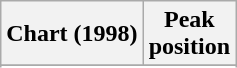<table class="wikitable sortable plainrowheaders" style="text-align:center">
<tr>
<th scope="col">Chart (1998)</th>
<th scope="col">Peak<br>position</th>
</tr>
<tr>
</tr>
<tr>
</tr>
</table>
